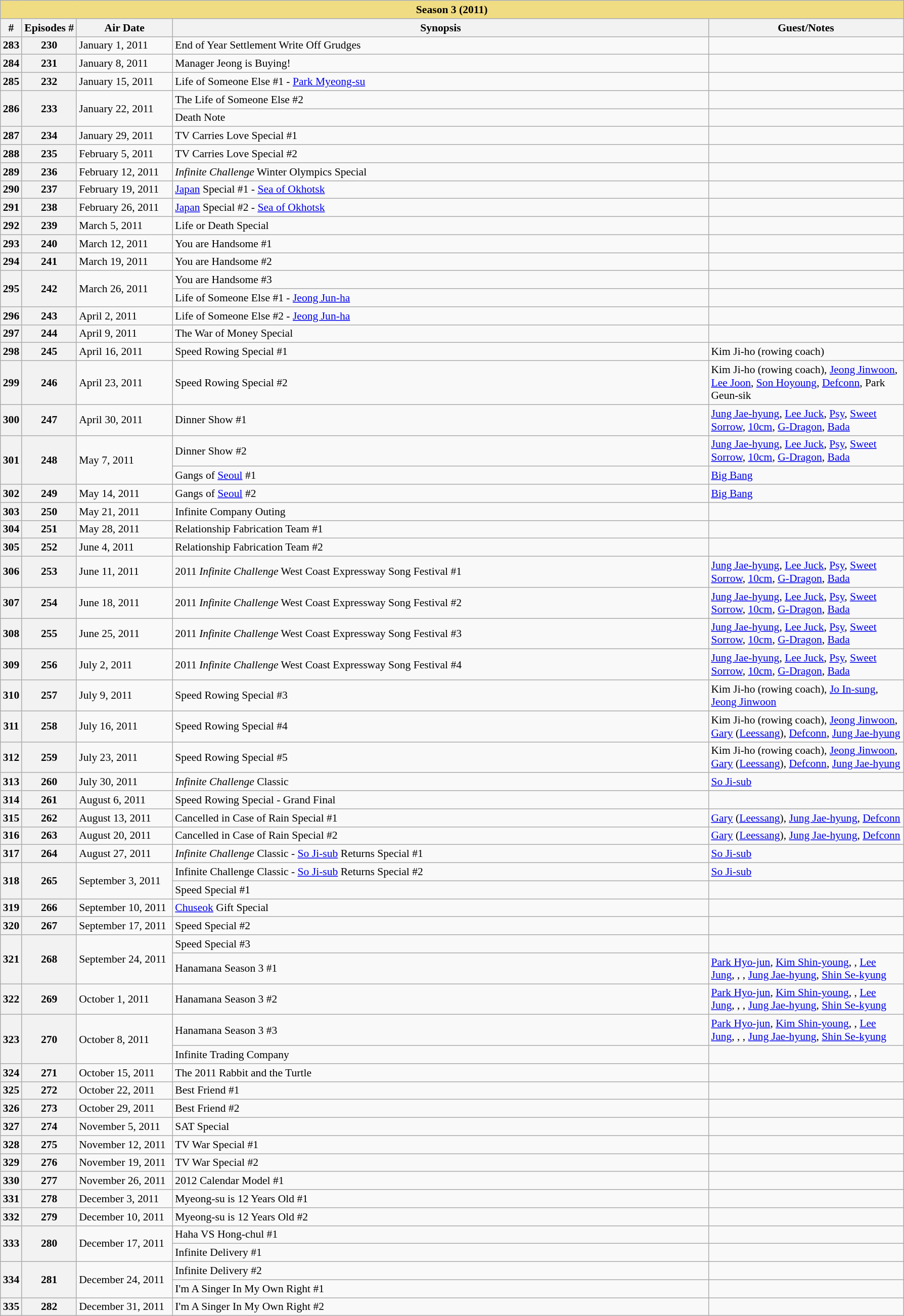<table Class="wikitable" style="font-size: 90%;">
<tr>
<th Colspan="5" style="background:#F0DC82;">Season 3 (2011)</th>
</tr>
<tr>
<th>#</th>
<th>Episodes #</th>
<th width=120>Air Date</th>
<th width=700>Synopsis</th>
<th width=250>Guest/Notes</th>
</tr>
<tr>
<th>283</th>
<th>230</th>
<td>January 1, 2011</td>
<td>End of Year Settlement Write Off Grudges</td>
<td></td>
</tr>
<tr>
<th>284</th>
<th>231</th>
<td>January 8, 2011</td>
<td>Manager Jeong is Buying!</td>
<td></td>
</tr>
<tr>
<th>285</th>
<th>232</th>
<td>January 15, 2011</td>
<td>Life of Someone Else #1 - <a href='#'>Park Myeong-su</a></td>
<td></td>
</tr>
<tr>
<th rowspan = "2">286</th>
<th rowspan = "2">233</th>
<td rowspan = "2">January 22, 2011</td>
<td>The Life of Someone Else #2</td>
<td></td>
</tr>
<tr>
<td>Death Note</td>
<td></td>
</tr>
<tr>
<th>287</th>
<th>234</th>
<td>January 29, 2011</td>
<td>TV Carries Love Special #1</td>
<td></td>
</tr>
<tr>
<th>288</th>
<th>235</th>
<td>February 5, 2011</td>
<td>TV Carries Love Special #2</td>
<td></td>
</tr>
<tr>
<th>289</th>
<th>236</th>
<td>February 12, 2011</td>
<td><em>Infinite Challenge</em> Winter Olympics Special</td>
<td></td>
</tr>
<tr>
<th>290</th>
<th>237</th>
<td>February 19, 2011</td>
<td><a href='#'>Japan</a> Special #1 - <a href='#'>Sea of Okhotsk</a></td>
<td></td>
</tr>
<tr>
<th>291</th>
<th>238</th>
<td>February 26, 2011</td>
<td><a href='#'>Japan</a> Special #2 - <a href='#'>Sea of Okhotsk</a></td>
<td></td>
</tr>
<tr>
<th>292</th>
<th>239</th>
<td>March 5, 2011</td>
<td>Life or Death Special</td>
<td></td>
</tr>
<tr>
<th>293</th>
<th>240</th>
<td>March 12, 2011</td>
<td>You are Handsome #1</td>
<td></td>
</tr>
<tr>
<th>294</th>
<th>241</th>
<td>March 19, 2011</td>
<td>You are Handsome #2</td>
<td></td>
</tr>
<tr>
<th rowspan = "2">295</th>
<th rowspan = "2">242</th>
<td rowspan = "2">March 26, 2011</td>
<td>You are Handsome #3</td>
<td></td>
</tr>
<tr>
<td>Life of Someone Else #1 - <a href='#'>Jeong Jun-ha</a></td>
<td></td>
</tr>
<tr>
<th>296</th>
<th>243</th>
<td>April 2, 2011</td>
<td>Life of Someone Else #2 - <a href='#'>Jeong Jun-ha</a></td>
<td></td>
</tr>
<tr>
<th>297</th>
<th>244</th>
<td>April 9, 2011</td>
<td>The War of Money Special</td>
<td></td>
</tr>
<tr>
<th>298</th>
<th>245</th>
<td>April 16, 2011</td>
<td>Speed Rowing Special #1</td>
<td>Kim Ji-ho (rowing coach)</td>
</tr>
<tr>
<th>299</th>
<th>246</th>
<td>April 23, 2011</td>
<td>Speed Rowing Special #2</td>
<td>Kim Ji-ho (rowing coach), <a href='#'>Jeong Jinwoon</a>, <a href='#'>Lee Joon</a>, <a href='#'>Son Hoyoung</a>, <a href='#'>Defconn</a>, Park Geun-sik</td>
</tr>
<tr>
<th>300</th>
<th>247</th>
<td>April 30, 2011</td>
<td>Dinner Show #1</td>
<td><a href='#'>Jung Jae-hyung</a>, <a href='#'>Lee Juck</a>, <a href='#'>Psy</a>, <a href='#'>Sweet Sorrow</a>, <a href='#'>10cm</a>, <a href='#'>G-Dragon</a>, <a href='#'>Bada</a></td>
</tr>
<tr>
<th rowspan = "2">301</th>
<th rowspan = "2">248</th>
<td rowspan = "2">May 7, 2011</td>
<td>Dinner Show #2</td>
<td><a href='#'>Jung Jae-hyung</a>, <a href='#'>Lee Juck</a>, <a href='#'>Psy</a>, <a href='#'>Sweet Sorrow</a>, <a href='#'>10cm</a>, <a href='#'>G-Dragon</a>, <a href='#'>Bada</a></td>
</tr>
<tr>
<td>Gangs of <a href='#'>Seoul</a> #1</td>
<td><a href='#'>Big Bang</a></td>
</tr>
<tr>
<th>302</th>
<th>249</th>
<td>May 14, 2011</td>
<td>Gangs of <a href='#'>Seoul</a> #2</td>
<td><a href='#'>Big Bang</a></td>
</tr>
<tr>
<th>303</th>
<th>250</th>
<td>May 21, 2011</td>
<td>Infinite Company Outing</td>
<td></td>
</tr>
<tr>
<th>304</th>
<th>251</th>
<td>May 28, 2011</td>
<td>Relationship Fabrication Team #1</td>
<td></td>
</tr>
<tr>
<th>305</th>
<th>252</th>
<td>June 4, 2011</td>
<td>Relationship Fabrication Team #2</td>
<td></td>
</tr>
<tr>
<th>306</th>
<th>253</th>
<td>June 11, 2011</td>
<td>2011 <em>Infinite Challenge</em> West Coast Expressway Song Festival #1</td>
<td><a href='#'>Jung Jae-hyung</a>, <a href='#'>Lee Juck</a>, <a href='#'>Psy</a>, <a href='#'>Sweet Sorrow</a>, <a href='#'>10cm</a>, <a href='#'>G-Dragon</a>, <a href='#'>Bada</a></td>
</tr>
<tr>
<th>307</th>
<th>254</th>
<td>June 18, 2011</td>
<td>2011 <em>Infinite Challenge</em> West Coast Expressway Song Festival #2</td>
<td><a href='#'>Jung Jae-hyung</a>, <a href='#'>Lee Juck</a>, <a href='#'>Psy</a>, <a href='#'>Sweet Sorrow</a>, <a href='#'>10cm</a>, <a href='#'>G-Dragon</a>, <a href='#'>Bada</a></td>
</tr>
<tr>
<th>308</th>
<th>255</th>
<td>June 25, 2011</td>
<td>2011 <em>Infinite Challenge</em> West Coast Expressway Song Festival #3</td>
<td><a href='#'>Jung Jae-hyung</a>, <a href='#'>Lee Juck</a>, <a href='#'>Psy</a>, <a href='#'>Sweet Sorrow</a>, <a href='#'>10cm</a>, <a href='#'>G-Dragon</a>, <a href='#'>Bada</a></td>
</tr>
<tr>
<th>309</th>
<th>256</th>
<td>July 2, 2011</td>
<td>2011 <em>Infinite Challenge</em> West Coast Expressway Song Festival #4</td>
<td><a href='#'>Jung Jae-hyung</a>, <a href='#'>Lee Juck</a>, <a href='#'>Psy</a>, <a href='#'>Sweet Sorrow</a>, <a href='#'>10cm</a>, <a href='#'>G-Dragon</a>, <a href='#'>Bada</a></td>
</tr>
<tr>
<th>310</th>
<th>257</th>
<td>July 9, 2011</td>
<td>Speed Rowing Special #3</td>
<td>Kim Ji-ho (rowing coach), <a href='#'>Jo In-sung</a>, <a href='#'>Jeong Jinwoon</a></td>
</tr>
<tr>
<th>311</th>
<th>258</th>
<td>July 16, 2011</td>
<td>Speed Rowing Special #4</td>
<td>Kim Ji-ho (rowing coach), <a href='#'>Jeong Jinwoon</a>, <a href='#'>Gary</a> (<a href='#'>Leessang</a>), <a href='#'>Defconn</a>, <a href='#'>Jung Jae-hyung</a></td>
</tr>
<tr>
<th>312</th>
<th>259</th>
<td>July 23, 2011</td>
<td>Speed Rowing Special #5</td>
<td>Kim Ji-ho (rowing coach), <a href='#'>Jeong Jinwoon</a>, <a href='#'>Gary</a> (<a href='#'>Leessang</a>), <a href='#'>Defconn</a>, <a href='#'>Jung Jae-hyung</a></td>
</tr>
<tr>
<th>313</th>
<th>260</th>
<td>July 30, 2011</td>
<td><em>Infinite Challenge</em> Classic</td>
<td><a href='#'>So Ji-sub</a></td>
</tr>
<tr>
<th>314</th>
<th>261</th>
<td>August 6, 2011</td>
<td>Speed Rowing Special - Grand Final</td>
<td></td>
</tr>
<tr>
<th>315</th>
<th>262</th>
<td>August 13, 2011</td>
<td>Cancelled in Case of Rain Special #1</td>
<td><a href='#'>Gary</a> (<a href='#'>Leessang</a>), <a href='#'>Jung Jae-hyung</a>, <a href='#'>Defconn</a></td>
</tr>
<tr>
<th>316</th>
<th>263</th>
<td>August 20, 2011</td>
<td>Cancelled in Case of Rain Special #2</td>
<td><a href='#'>Gary</a> (<a href='#'>Leessang</a>), <a href='#'>Jung Jae-hyung</a>, <a href='#'>Defconn</a></td>
</tr>
<tr>
<th>317</th>
<th>264</th>
<td>August 27, 2011</td>
<td><em>Infinite Challenge</em> Classic - <a href='#'>So Ji-sub</a> Returns Special #1</td>
<td><a href='#'>So Ji-sub</a></td>
</tr>
<tr>
<th rowspan = "2">318</th>
<th rowspan = "2">265</th>
<td rowspan = "2">September 3, 2011</td>
<td>Infinite Challenge Classic - <a href='#'>So Ji-sub</a> Returns Special #2</td>
<td><a href='#'>So Ji-sub</a></td>
</tr>
<tr>
<td>Speed Special #1</td>
<td></td>
</tr>
<tr>
<th>319</th>
<th>266</th>
<td>September 10, 2011</td>
<td><a href='#'>Chuseok</a> Gift Special</td>
<td></td>
</tr>
<tr>
<th>320</th>
<th>267</th>
<td>September 17, 2011</td>
<td>Speed Special #2</td>
<td></td>
</tr>
<tr>
<th rowspan = "2">321</th>
<th rowspan = "2">268</th>
<td rowspan = "2">September 24, 2011</td>
<td>Speed Special #3</td>
<td></td>
</tr>
<tr>
<td>Hanamana Season 3 #1</td>
<td><a href='#'>Park Hyo-jun</a>, <a href='#'>Kim Shin-young</a>, , <a href='#'>Lee Jung</a>, , , <a href='#'>Jung Jae-hyung</a>, <a href='#'>Shin Se-kyung</a></td>
</tr>
<tr>
<th>322</th>
<th>269</th>
<td>October 1, 2011</td>
<td>Hanamana Season 3 #2</td>
<td><a href='#'>Park Hyo-jun</a>, <a href='#'>Kim Shin-young</a>, , <a href='#'>Lee Jung</a>, , , <a href='#'>Jung Jae-hyung</a>, <a href='#'>Shin Se-kyung</a></td>
</tr>
<tr>
<th rowspan = "2">323</th>
<th rowspan = "2">270</th>
<td rowspan = "2">October 8, 2011</td>
<td>Hanamana Season 3 #3</td>
<td><a href='#'>Park Hyo-jun</a>, <a href='#'>Kim Shin-young</a>, , <a href='#'>Lee Jung</a>, , , <a href='#'>Jung Jae-hyung</a>, <a href='#'>Shin Se-kyung</a></td>
</tr>
<tr>
<td>Infinite Trading Company</td>
<td></td>
</tr>
<tr>
<th>324</th>
<th>271</th>
<td>October 15, 2011</td>
<td>The 2011 Rabbit and the Turtle</td>
<td></td>
</tr>
<tr>
<th>325</th>
<th>272</th>
<td>October 22, 2011</td>
<td>Best Friend #1</td>
<td></td>
</tr>
<tr>
<th>326</th>
<th>273</th>
<td>October 29, 2011</td>
<td>Best Friend #2</td>
<td></td>
</tr>
<tr>
<th>327</th>
<th>274</th>
<td>November 5, 2011</td>
<td>SAT Special</td>
<td></td>
</tr>
<tr>
<th>328</th>
<th>275</th>
<td>November 12, 2011</td>
<td>TV War Special #1</td>
<td></td>
</tr>
<tr>
<th>329</th>
<th>276</th>
<td>November 19, 2011</td>
<td>TV War Special #2</td>
<td></td>
</tr>
<tr>
<th>330</th>
<th>277</th>
<td>November 26, 2011</td>
<td>2012 Calendar Model #1</td>
<td></td>
</tr>
<tr>
<th>331</th>
<th>278</th>
<td>December 3, 2011</td>
<td>Myeong-su is 12 Years Old #1</td>
<td></td>
</tr>
<tr>
<th>332</th>
<th>279</th>
<td>December 10, 2011</td>
<td>Myeong-su is 12 Years Old #2</td>
<td></td>
</tr>
<tr>
<th rowspan = "2">333</th>
<th rowspan = "2">280</th>
<td rowspan = "2">December 17, 2011</td>
<td>Haha VS Hong-chul #1</td>
<td></td>
</tr>
<tr>
<td>Infinite Delivery #1</td>
<td></td>
</tr>
<tr>
<th rowspan = "2">334</th>
<th rowspan = "2">281</th>
<td rowspan = "2">December 24, 2011</td>
<td>Infinite Delivery #2</td>
<td></td>
</tr>
<tr>
<td>I'm A Singer In My Own Right #1</td>
<td></td>
</tr>
<tr>
<th>335</th>
<th>282</th>
<td>December 31, 2011</td>
<td>I'm A Singer In My Own Right #2</td>
<td></td>
</tr>
</table>
